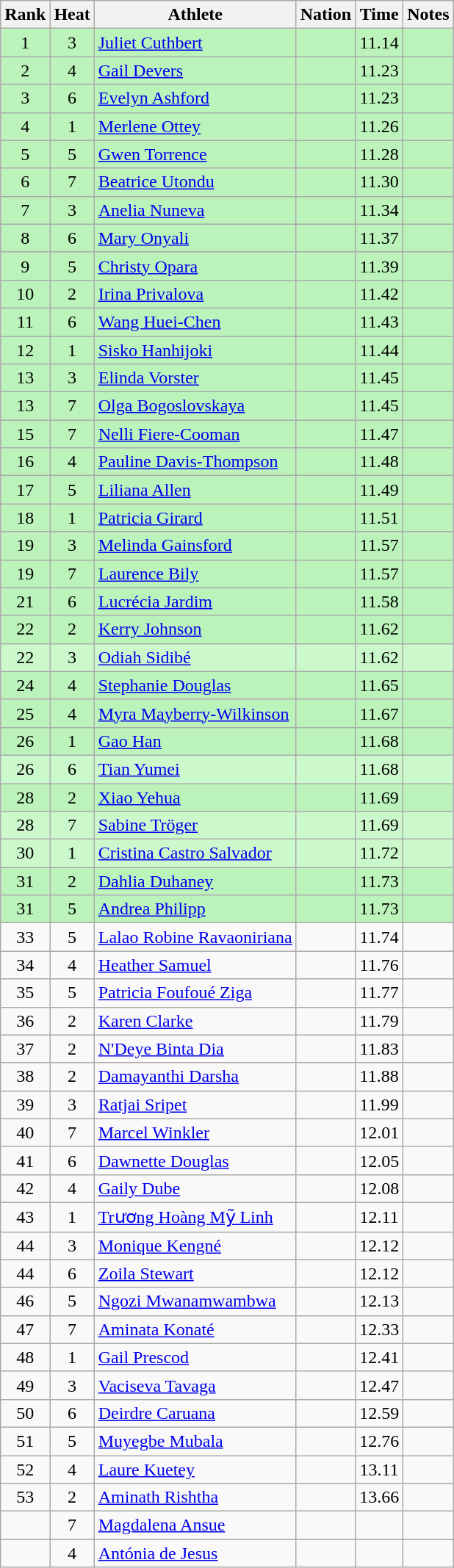<table class="wikitable sortable" style="text-align:center">
<tr>
<th>Rank</th>
<th>Heat</th>
<th>Athlete</th>
<th>Nation</th>
<th>Time</th>
<th>Notes</th>
</tr>
<tr bgcolor=bbf3bb>
<td>1</td>
<td>3</td>
<td align="left"><a href='#'>Juliet Cuthbert</a></td>
<td align=left></td>
<td>11.14</td>
<td></td>
</tr>
<tr bgcolor=bbf3bb>
<td>2</td>
<td>4</td>
<td align="left"><a href='#'>Gail Devers</a></td>
<td align=left></td>
<td>11.23</td>
<td></td>
</tr>
<tr bgcolor=bbf3bb>
<td>3</td>
<td>6</td>
<td align="left"><a href='#'>Evelyn Ashford</a></td>
<td align=left></td>
<td>11.23</td>
<td></td>
</tr>
<tr bgcolor=bbf3bb>
<td>4</td>
<td>1</td>
<td align="left"><a href='#'>Merlene Ottey</a></td>
<td align=left></td>
<td>11.26</td>
<td></td>
</tr>
<tr bgcolor=bbf3bb>
<td>5</td>
<td>5</td>
<td align="left"><a href='#'>Gwen Torrence</a></td>
<td align=left></td>
<td>11.28</td>
<td></td>
</tr>
<tr bgcolor=bbf3bb>
<td>6</td>
<td>7</td>
<td align="left"><a href='#'>Beatrice Utondu</a></td>
<td align=left></td>
<td>11.30</td>
<td></td>
</tr>
<tr bgcolor=bbf3bb>
<td>7</td>
<td>3</td>
<td align="left"><a href='#'>Anelia Nuneva</a></td>
<td align=left></td>
<td>11.34</td>
<td></td>
</tr>
<tr bgcolor=bbf3bb>
<td>8</td>
<td>6</td>
<td align="left"><a href='#'>Mary Onyali</a></td>
<td align=left></td>
<td>11.37</td>
<td></td>
</tr>
<tr bgcolor=bbf3bb>
<td>9</td>
<td>5</td>
<td align="left"><a href='#'>Christy Opara</a></td>
<td align=left></td>
<td>11.39</td>
<td></td>
</tr>
<tr bgcolor=bbf3bb>
<td>10</td>
<td>2</td>
<td align="left"><a href='#'>Irina Privalova</a></td>
<td align=left></td>
<td>11.42</td>
<td></td>
</tr>
<tr bgcolor=bbf3bb>
<td>11</td>
<td>6</td>
<td align="left"><a href='#'>Wang Huei-Chen</a></td>
<td align=left></td>
<td>11.43</td>
<td></td>
</tr>
<tr bgcolor=bbf3bb>
<td>12</td>
<td>1</td>
<td align="left"><a href='#'>Sisko Hanhijoki</a></td>
<td align=left></td>
<td>11.44</td>
<td></td>
</tr>
<tr bgcolor=bbf3bb>
<td>13</td>
<td>3</td>
<td align="left"><a href='#'>Elinda Vorster</a></td>
<td align=left></td>
<td>11.45</td>
<td></td>
</tr>
<tr bgcolor=bbf3bb>
<td>13</td>
<td>7</td>
<td align="left"><a href='#'>Olga Bogoslovskaya</a></td>
<td align=left></td>
<td>11.45</td>
<td></td>
</tr>
<tr bgcolor=bbf3bb>
<td>15</td>
<td>7</td>
<td align="left"><a href='#'>Nelli Fiere-Cooman</a></td>
<td align=left></td>
<td>11.47</td>
<td></td>
</tr>
<tr bgcolor=bbf3bb>
<td>16</td>
<td>4</td>
<td align="left"><a href='#'>Pauline Davis-Thompson</a></td>
<td align=left></td>
<td>11.48</td>
<td></td>
</tr>
<tr bgcolor=bbf3bb>
<td>17</td>
<td>5</td>
<td align="left"><a href='#'>Liliana Allen</a></td>
<td align=left></td>
<td>11.49</td>
<td></td>
</tr>
<tr bgcolor=bbf3bb>
<td>18</td>
<td>1</td>
<td align="left"><a href='#'>Patricia Girard</a></td>
<td align=left></td>
<td>11.51</td>
<td></td>
</tr>
<tr bgcolor=bbf3bb>
<td>19</td>
<td>3</td>
<td align="left"><a href='#'>Melinda Gainsford</a></td>
<td align=left></td>
<td>11.57</td>
<td></td>
</tr>
<tr bgcolor=bbf3bb>
<td>19</td>
<td>7</td>
<td align="left"><a href='#'>Laurence Bily</a></td>
<td align=left></td>
<td>11.57</td>
<td></td>
</tr>
<tr bgcolor=bbf3bb>
<td>21</td>
<td>6</td>
<td align="left"><a href='#'>Lucrécia Jardim</a></td>
<td align=left></td>
<td>11.58</td>
<td></td>
</tr>
<tr bgcolor=bbf3bb>
<td>22</td>
<td>2</td>
<td align="left"><a href='#'>Kerry Johnson</a></td>
<td align=left></td>
<td>11.62</td>
<td></td>
</tr>
<tr bgcolor=ccf9cc>
<td>22</td>
<td>3</td>
<td align="left"><a href='#'>Odiah Sidibé</a></td>
<td align=left></td>
<td>11.62</td>
<td></td>
</tr>
<tr bgcolor=bbf3bb>
<td>24</td>
<td>4</td>
<td align="left"><a href='#'>Stephanie Douglas</a></td>
<td align=left></td>
<td>11.65</td>
<td></td>
</tr>
<tr bgcolor=bbf3bb>
<td>25</td>
<td>4</td>
<td align="left"><a href='#'>Myra Mayberry-Wilkinson</a></td>
<td align=left></td>
<td>11.67</td>
<td></td>
</tr>
<tr bgcolor=bbf3bb>
<td>26</td>
<td>1</td>
<td align="left"><a href='#'>Gao Han</a></td>
<td align=left></td>
<td>11.68</td>
<td></td>
</tr>
<tr bgcolor=ccf9cc>
<td>26</td>
<td>6</td>
<td align="left"><a href='#'>Tian Yumei</a></td>
<td align=left></td>
<td>11.68</td>
<td></td>
</tr>
<tr bgcolor=bbf3bb>
<td>28</td>
<td>2</td>
<td align="left"><a href='#'>Xiao Yehua</a></td>
<td align=left></td>
<td>11.69</td>
<td></td>
</tr>
<tr bgcolor=ccf9cc>
<td>28</td>
<td>7</td>
<td align="left"><a href='#'>Sabine Tröger</a></td>
<td align=left></td>
<td>11.69</td>
<td></td>
</tr>
<tr bgcolor=ccf9cc>
<td>30</td>
<td>1</td>
<td align="left"><a href='#'>Cristina Castro Salvador</a></td>
<td align=left></td>
<td>11.72</td>
<td></td>
</tr>
<tr bgcolor=bbf3bb>
<td>31</td>
<td>2</td>
<td align="left"><a href='#'>Dahlia Duhaney</a></td>
<td align=left></td>
<td>11.73</td>
<td></td>
</tr>
<tr bgcolor=bbf3bb>
<td>31</td>
<td>5</td>
<td align="left"><a href='#'>Andrea Philipp</a></td>
<td align=left></td>
<td>11.73</td>
<td></td>
</tr>
<tr>
<td>33</td>
<td>5</td>
<td align="left"><a href='#'>Lalao Robine Ravaoniriana</a></td>
<td align=left></td>
<td>11.74</td>
<td></td>
</tr>
<tr>
<td>34</td>
<td>4</td>
<td align="left"><a href='#'>Heather Samuel</a></td>
<td align=left></td>
<td>11.76</td>
<td></td>
</tr>
<tr>
<td>35</td>
<td>5</td>
<td align="left"><a href='#'>Patricia Foufoué Ziga</a></td>
<td align=left></td>
<td>11.77</td>
<td></td>
</tr>
<tr>
<td>36</td>
<td>2</td>
<td align="left"><a href='#'>Karen Clarke</a></td>
<td align=left></td>
<td>11.79</td>
<td></td>
</tr>
<tr>
<td>37</td>
<td>2</td>
<td align="left"><a href='#'>N'Deye Binta Dia</a></td>
<td align=left></td>
<td>11.83</td>
<td></td>
</tr>
<tr>
<td>38</td>
<td>2</td>
<td align="left"><a href='#'>Damayanthi Darsha</a></td>
<td align=left></td>
<td>11.88</td>
<td></td>
</tr>
<tr>
<td>39</td>
<td>3</td>
<td align="left"><a href='#'>Ratjai Sripet</a></td>
<td align=left></td>
<td>11.99</td>
<td></td>
</tr>
<tr>
<td>40</td>
<td>7</td>
<td align="left"><a href='#'>Marcel Winkler</a></td>
<td align=left></td>
<td>12.01</td>
<td></td>
</tr>
<tr>
<td>41</td>
<td>6</td>
<td align="left"><a href='#'>Dawnette Douglas</a></td>
<td align=left></td>
<td>12.05</td>
<td></td>
</tr>
<tr>
<td>42</td>
<td>4</td>
<td align="left"><a href='#'>Gaily Dube</a></td>
<td align=left></td>
<td>12.08</td>
<td></td>
</tr>
<tr>
<td>43</td>
<td>1</td>
<td align="left"><a href='#'>Trương Hoàng Mỹ Linh</a></td>
<td align=left></td>
<td>12.11</td>
<td></td>
</tr>
<tr>
<td>44</td>
<td>3</td>
<td align="left"><a href='#'>Monique Kengné</a></td>
<td align=left></td>
<td>12.12</td>
<td></td>
</tr>
<tr>
<td>44</td>
<td>6</td>
<td align="left"><a href='#'>Zoila Stewart</a></td>
<td align=left></td>
<td>12.12</td>
<td></td>
</tr>
<tr>
<td>46</td>
<td>5</td>
<td align="left"><a href='#'>Ngozi Mwanamwambwa</a></td>
<td align=left></td>
<td>12.13</td>
<td></td>
</tr>
<tr>
<td>47</td>
<td>7</td>
<td align="left"><a href='#'>Aminata Konaté</a></td>
<td align=left></td>
<td>12.33</td>
<td></td>
</tr>
<tr>
<td>48</td>
<td>1</td>
<td align="left"><a href='#'>Gail Prescod</a></td>
<td align=left></td>
<td>12.41</td>
<td></td>
</tr>
<tr>
<td>49</td>
<td>3</td>
<td align="left"><a href='#'>Vaciseva Tavaga</a></td>
<td align=left></td>
<td>12.47</td>
<td></td>
</tr>
<tr>
<td>50</td>
<td>6</td>
<td align="left"><a href='#'>Deirdre Caruana</a></td>
<td align=left></td>
<td>12.59</td>
<td></td>
</tr>
<tr>
<td>51</td>
<td>5</td>
<td align="left"><a href='#'>Muyegbe Mubala</a></td>
<td align=left></td>
<td>12.76</td>
<td></td>
</tr>
<tr>
<td>52</td>
<td>4</td>
<td align="left"><a href='#'>Laure Kuetey</a></td>
<td align=left></td>
<td>13.11</td>
<td></td>
</tr>
<tr>
<td>53</td>
<td>2</td>
<td align="left"><a href='#'>Aminath Rishtha</a></td>
<td align=left></td>
<td>13.66</td>
<td></td>
</tr>
<tr>
<td></td>
<td>7</td>
<td align="left"><a href='#'>Magdalena Ansue</a></td>
<td align=left></td>
<td></td>
<td></td>
</tr>
<tr>
<td></td>
<td>4</td>
<td align="left"><a href='#'>Antónia de Jesus</a></td>
<td align=left></td>
<td></td>
<td></td>
</tr>
</table>
